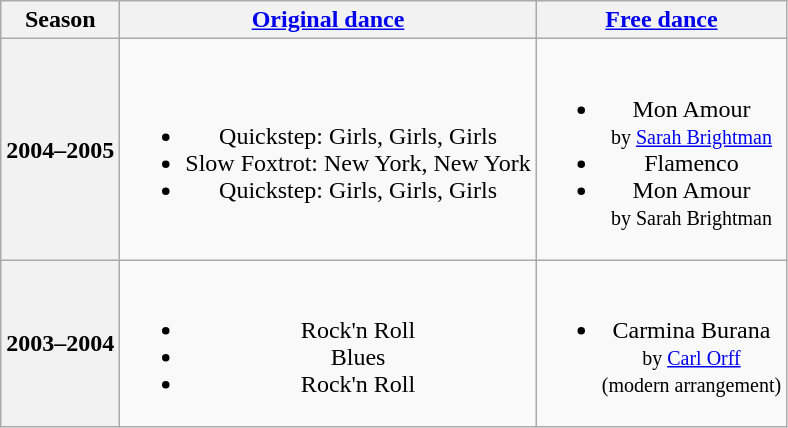<table class="wikitable" style="text-align:center">
<tr>
<th>Season</th>
<th><a href='#'>Original dance</a></th>
<th><a href='#'>Free dance</a></th>
</tr>
<tr>
<th>2004–2005 <br> </th>
<td><br><ul><li>Quickstep: Girls, Girls, Girls</li><li>Slow Foxtrot: New York, New York</li><li>Quickstep: Girls, Girls, Girls</li></ul></td>
<td><br><ul><li>Mon Amour <br><small> by <a href='#'>Sarah Brightman</a> </small></li><li>Flamenco</li><li>Mon Amour <br><small> by Sarah Brightman </small></li></ul></td>
</tr>
<tr>
<th>2003–2004 <br> </th>
<td><br><ul><li>Rock'n Roll</li><li>Blues</li><li>Rock'n Roll</li></ul></td>
<td><br><ul><li>Carmina Burana <br><small> by <a href='#'>Carl Orff</a> <br> (modern arrangement) </small></li></ul></td>
</tr>
</table>
